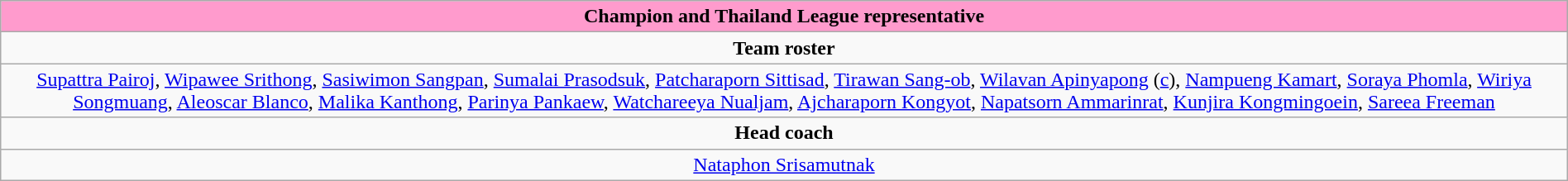<table class="wikitable" style="text-align: center; margin:0.5em auto;">
<tr>
<th style=background:#ff9bcd><span>Champion and Thailand League representative</span></th>
</tr>
<tr>
<td><strong>Team roster</strong></td>
</tr>
<tr>
<td><a href='#'>Supattra Pairoj</a>, <a href='#'>Wipawee Srithong</a>, <a href='#'>Sasiwimon Sangpan</a>, <a href='#'>Sumalai Prasodsuk</a>, <a href='#'>Patcharaporn Sittisad</a>, <a href='#'>Tirawan Sang-ob</a>, <a href='#'>Wilavan Apinyapong</a> (<a href='#'>c</a>), <a href='#'>Nampueng Kamart</a>, <a href='#'>Soraya Phomla</a>, <a href='#'>Wiriya Songmuang</a>, <a href='#'>Aleoscar Blanco</a>, <a href='#'>Malika Kanthong</a>, <a href='#'>Parinya Pankaew</a>, <a href='#'>Watchareeya Nualjam</a>, <a href='#'>Ajcharaporn Kongyot</a>, <a href='#'>Napatsorn Ammarinrat</a>, <a href='#'>Kunjira Kongmingoein</a>, <a href='#'>Sareea Freeman</a></td>
</tr>
<tr>
<td><strong>Head coach</strong></td>
</tr>
<tr>
<td><a href='#'>Nataphon Srisamutnak</a></td>
</tr>
</table>
